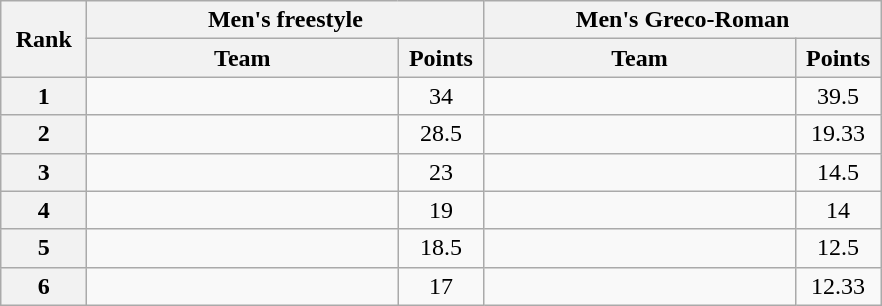<table class="wikitable" style="text-align:center;">
<tr>
<th width=50 rowspan="2">Rank</th>
<th colspan="2">Men's freestyle</th>
<th colspan="2">Men's Greco-Roman</th>
</tr>
<tr>
<th width=200>Team</th>
<th width=50>Points</th>
<th width=200>Team</th>
<th width=50>Points</th>
</tr>
<tr>
<th>1</th>
<td align=left></td>
<td>34</td>
<td align=left></td>
<td>39.5</td>
</tr>
<tr>
<th>2</th>
<td align=left></td>
<td>28.5</td>
<td align=left></td>
<td>19.33</td>
</tr>
<tr>
<th>3</th>
<td align=left></td>
<td>23</td>
<td align=left></td>
<td>14.5</td>
</tr>
<tr>
<th>4</th>
<td align=left></td>
<td>19</td>
<td align=left></td>
<td>14</td>
</tr>
<tr>
<th>5</th>
<td align=left></td>
<td>18.5</td>
<td align=left></td>
<td>12.5</td>
</tr>
<tr>
<th>6</th>
<td align=left></td>
<td>17</td>
<td align=left></td>
<td>12.33</td>
</tr>
</table>
